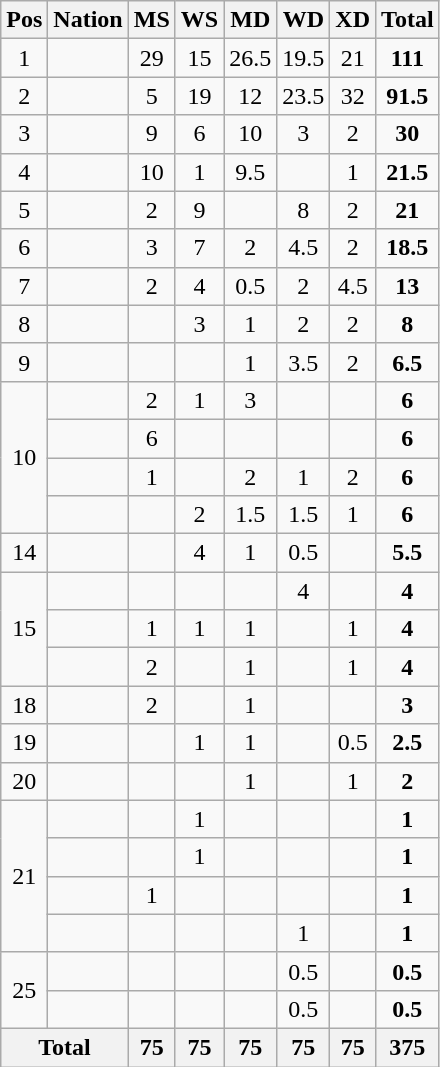<table class="wikitable" style="text-align:center">
<tr>
<th>Pos</th>
<th>Nation</th>
<th>MS</th>
<th>WS</th>
<th>MD</th>
<th>WD</th>
<th>XD</th>
<th>Total</th>
</tr>
<tr>
<td>1</td>
<td align=left></td>
<td>29</td>
<td>15</td>
<td>26.5</td>
<td>19.5</td>
<td>21</td>
<td><strong>111</strong></td>
</tr>
<tr>
<td>2</td>
<td align=left></td>
<td>5</td>
<td>19</td>
<td>12</td>
<td>23.5</td>
<td>32</td>
<td><strong>91.5</strong></td>
</tr>
<tr>
<td>3</td>
<td align=left></td>
<td>9</td>
<td>6</td>
<td>10</td>
<td>3</td>
<td>2</td>
<td><strong>30</strong></td>
</tr>
<tr>
<td>4</td>
<td align=left></td>
<td>10</td>
<td>1</td>
<td>9.5</td>
<td></td>
<td>1</td>
<td><strong>21.5</strong></td>
</tr>
<tr>
<td>5</td>
<td align=left><strong></strong></td>
<td>2</td>
<td>9</td>
<td></td>
<td>8</td>
<td>2</td>
<td><strong>21</strong></td>
</tr>
<tr>
<td>6</td>
<td align=left></td>
<td>3</td>
<td>7</td>
<td>2</td>
<td>4.5</td>
<td>2</td>
<td><strong>18.5</strong></td>
</tr>
<tr>
<td>7</td>
<td align=left></td>
<td>2</td>
<td>4</td>
<td>0.5</td>
<td>2</td>
<td>4.5</td>
<td><strong>13</strong></td>
</tr>
<tr>
<td>8</td>
<td align=left><br></td>
<td></td>
<td>3</td>
<td>1</td>
<td>2</td>
<td>2</td>
<td><strong>8</strong></td>
</tr>
<tr>
<td>9</td>
<td align=left></td>
<td></td>
<td></td>
<td>1</td>
<td>3.5</td>
<td>2</td>
<td><strong>6.5</strong></td>
</tr>
<tr>
<td rowspan=4>10</td>
<td align=left></td>
<td>2</td>
<td>1</td>
<td>3</td>
<td></td>
<td></td>
<td><strong>6</strong></td>
</tr>
<tr>
<td align=left></td>
<td>6</td>
<td></td>
<td></td>
<td></td>
<td></td>
<td><strong>6</strong></td>
</tr>
<tr>
<td align=left></td>
<td>1</td>
<td></td>
<td>2</td>
<td>1</td>
<td>2</td>
<td><strong>6</strong></td>
</tr>
<tr>
<td align=left></td>
<td></td>
<td>2</td>
<td>1.5</td>
<td>1.5</td>
<td>1</td>
<td><strong>6</strong></td>
</tr>
<tr>
<td>14</td>
<td align=left></td>
<td></td>
<td>4</td>
<td>1</td>
<td>0.5</td>
<td></td>
<td><strong>5.5</strong></td>
</tr>
<tr>
<td rowspan=3>15</td>
<td align=left></td>
<td></td>
<td></td>
<td></td>
<td>4</td>
<td></td>
<td><strong>4</strong></td>
</tr>
<tr>
<td align=left></td>
<td>1</td>
<td>1</td>
<td>1</td>
<td></td>
<td>1</td>
<td><strong>4</strong></td>
</tr>
<tr>
<td align=left></td>
<td>2</td>
<td></td>
<td>1</td>
<td></td>
<td>1</td>
<td><strong>4</strong></td>
</tr>
<tr>
<td>18</td>
<td align=left></td>
<td>2</td>
<td></td>
<td>1</td>
<td></td>
<td></td>
<td><strong>3</strong></td>
</tr>
<tr>
<td>19</td>
<td align=left></td>
<td></td>
<td>1</td>
<td>1</td>
<td></td>
<td>0.5</td>
<td><strong>2.5</strong></td>
</tr>
<tr>
<td>20</td>
<td align=left></td>
<td></td>
<td></td>
<td>1</td>
<td></td>
<td>1</td>
<td><strong>2</strong></td>
</tr>
<tr>
<td rowspan=4>21</td>
<td align=left></td>
<td></td>
<td>1</td>
<td></td>
<td></td>
<td></td>
<td><strong>1</strong></td>
</tr>
<tr>
<td align=left></td>
<td></td>
<td>1</td>
<td></td>
<td></td>
<td></td>
<td><strong>1</strong></td>
</tr>
<tr>
<td align=left></td>
<td>1</td>
<td></td>
<td></td>
<td></td>
<td></td>
<td><strong>1</strong></td>
</tr>
<tr>
<td align=left></td>
<td></td>
<td></td>
<td></td>
<td>1</td>
<td></td>
<td><strong>1</strong></td>
</tr>
<tr>
<td rowspan=2>25</td>
<td align=left></td>
<td></td>
<td></td>
<td></td>
<td>0.5</td>
<td></td>
<td><strong>0.5</strong></td>
</tr>
<tr>
<td align=left></td>
<td></td>
<td></td>
<td></td>
<td>0.5</td>
<td></td>
<td><strong>0.5</strong></td>
</tr>
<tr>
<th colspan="2">Total</th>
<th>75</th>
<th>75</th>
<th>75</th>
<th>75</th>
<th>75</th>
<th>375</th>
</tr>
</table>
